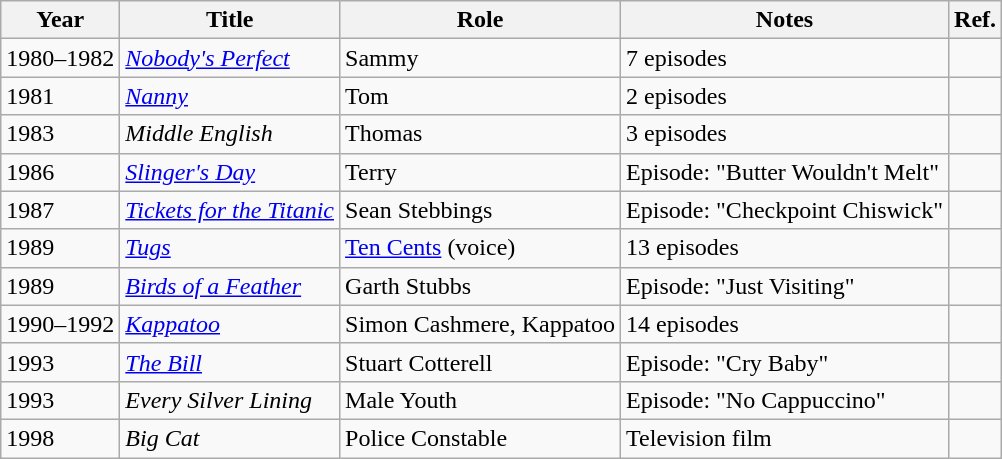<table class="wikitable sortable">
<tr>
<th>Year</th>
<th>Title</th>
<th>Role</th>
<th>Notes</th>
<th>Ref.</th>
</tr>
<tr>
<td>1980–1982</td>
<td><em><a href='#'>Nobody's Perfect</a></em></td>
<td>Sammy</td>
<td>7 episodes</td>
<td></td>
</tr>
<tr>
<td>1981</td>
<td><em><a href='#'>Nanny</a></em></td>
<td>Tom</td>
<td>2 episodes</td>
<td></td>
</tr>
<tr>
<td>1983</td>
<td><em>Middle English</em></td>
<td>Thomas</td>
<td>3 episodes</td>
<td></td>
</tr>
<tr>
<td>1986</td>
<td><em><a href='#'>Slinger's Day</a></em></td>
<td>Terry</td>
<td>Episode: "Butter Wouldn't Melt"</td>
<td></td>
</tr>
<tr>
<td>1987</td>
<td><em><a href='#'>Tickets for the Titanic</a></em></td>
<td>Sean Stebbings</td>
<td>Episode: "Checkpoint Chiswick"</td>
<td></td>
</tr>
<tr>
<td>1989</td>
<td><em><a href='#'>Tugs</a></em></td>
<td><a href='#'>Ten Cents</a> (voice)</td>
<td>13 episodes</td>
<td></td>
</tr>
<tr>
<td>1989</td>
<td><em><a href='#'>Birds of a Feather</a></em></td>
<td>Garth Stubbs</td>
<td>Episode: "Just Visiting"</td>
<td></td>
</tr>
<tr>
<td>1990–1992</td>
<td><em><a href='#'>Kappatoo</a></em></td>
<td>Simon Cashmere, Kappatoo</td>
<td>14 episodes</td>
<td></td>
</tr>
<tr>
<td>1993</td>
<td><em><a href='#'>The Bill</a></em></td>
<td>Stuart Cotterell</td>
<td>Episode: "Cry Baby"</td>
<td></td>
</tr>
<tr>
<td>1993</td>
<td><em>Every Silver Lining</em></td>
<td>Male Youth</td>
<td>Episode: "No Cappuccino"</td>
<td></td>
</tr>
<tr>
<td>1998</td>
<td><em>Big Cat</em></td>
<td>Police Constable</td>
<td>Television film</td>
<td></td>
</tr>
</table>
